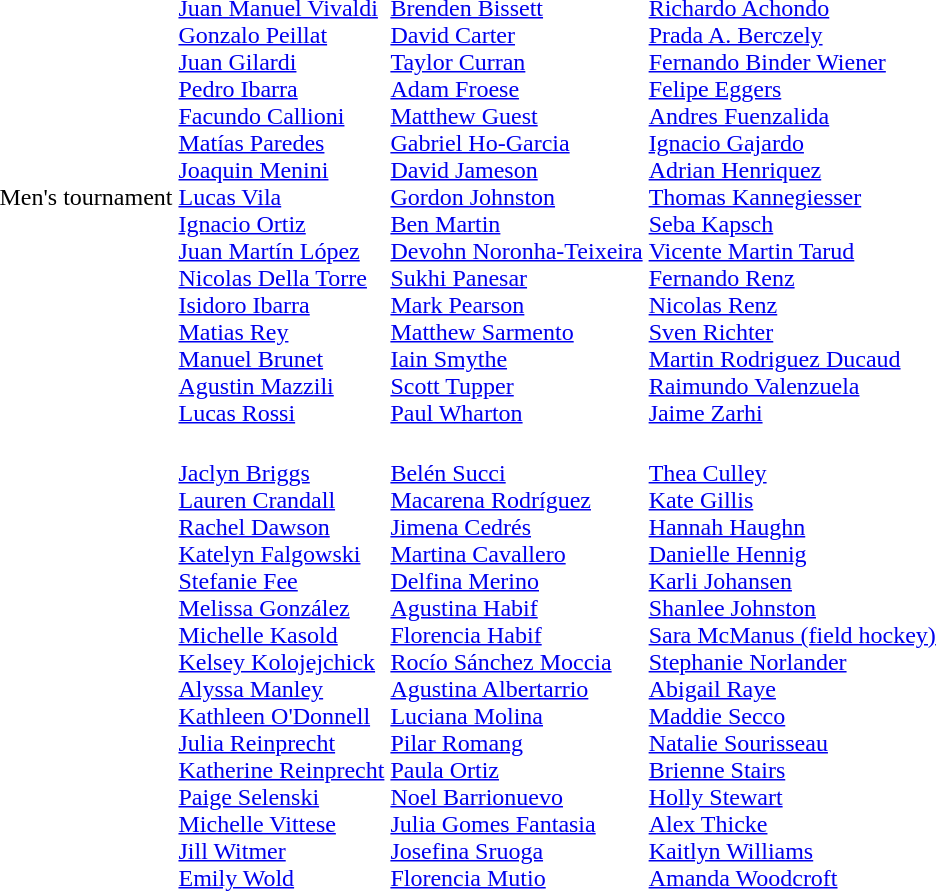<table>
<tr>
<td>Men's tournament <br></td>
<td><br><a href='#'>Juan Manuel Vivaldi</a><br><a href='#'>Gonzalo Peillat</a><br><a href='#'>Juan Gilardi</a><br><a href='#'>Pedro Ibarra</a><br><a href='#'>Facundo Callioni</a><br><a href='#'>Matías Paredes</a><br><a href='#'>Joaquin Menini</a><br><a href='#'>Lucas Vila</a><br><a href='#'>Ignacio Ortiz</a><br><a href='#'>Juan Martín López</a><br><a href='#'>Nicolas Della Torre</a><br><a href='#'>Isidoro Ibarra</a><br><a href='#'>Matias Rey</a><br><a href='#'>Manuel Brunet</a><br><a href='#'>Agustin Mazzili</a><br><a href='#'>Lucas Rossi</a></td>
<td><br><a href='#'>Brenden Bissett</a><br><a href='#'>David Carter</a><br><a href='#'>Taylor Curran</a><br><a href='#'>Adam Froese</a><br><a href='#'>Matthew Guest</a><br><a href='#'>Gabriel Ho-Garcia</a><br><a href='#'>David Jameson</a><br><a href='#'>Gordon Johnston</a><br><a href='#'>Ben Martin</a><br><a href='#'>Devohn Noronha-Teixeira</a><br><a href='#'>Sukhi Panesar</a><br><a href='#'>Mark Pearson</a><br><a href='#'>Matthew Sarmento</a><br><a href='#'>Iain Smythe</a><br><a href='#'>Scott Tupper</a><br><a href='#'>Paul Wharton</a></td>
<td><br><a href='#'>Richardo Achondo</a><br><a href='#'>Prada A. Berczely</a><br><a href='#'>Fernando Binder Wiener</a><br><a href='#'>Felipe Eggers</a><br><a href='#'>Andres Fuenzalida</a><br><a href='#'>Ignacio Gajardo</a><br><a href='#'>Adrian Henriquez</a><br><a href='#'>Thomas Kannegiesser</a><br><a href='#'>Seba Kapsch</a><br><a href='#'>Vicente Martin Tarud</a><br><a href='#'>Fernando Renz</a><br><a href='#'>Nicolas Renz</a><br><a href='#'>Sven Richter</a><br><a href='#'>Martin Rodriguez Ducaud</a><br><a href='#'>Raimundo Valenzuela</a><br><a href='#'>Jaime Zarhi</a></td>
</tr>
<tr>
<td><br></td>
<td><br><a href='#'>Jaclyn Briggs</a><br><a href='#'>Lauren Crandall</a><br><a href='#'>Rachel Dawson</a><br><a href='#'>Katelyn Falgowski</a><br><a href='#'>Stefanie Fee</a><br><a href='#'>Melissa González</a><br><a href='#'>Michelle Kasold</a><br><a href='#'>Kelsey Kolojejchick</a><br><a href='#'>Alyssa Manley</a><br><a href='#'>Kathleen O'Donnell</a><br><a href='#'>Julia Reinprecht</a><br><a href='#'>Katherine Reinprecht</a><br><a href='#'>Paige Selenski</a><br><a href='#'>Michelle Vittese</a><br><a href='#'>Jill Witmer</a><br><a href='#'>Emily Wold</a></td>
<td><br><a href='#'>Belén Succi</a><br><a href='#'>Macarena Rodríguez</a><br><a href='#'>Jimena Cedrés</a><br><a href='#'>Martina Cavallero</a><br><a href='#'>Delfina Merino</a><br><a href='#'>Agustina Habif</a><br><a href='#'>Florencia Habif</a><br><a href='#'>Rocío Sánchez Moccia</a><br><a href='#'>Agustina Albertarrio</a><br><a href='#'>Luciana Molina</a><br><a href='#'>Pilar Romang</a><br><a href='#'>Paula Ortiz</a><br><a href='#'>Noel Barrionuevo</a><br><a href='#'>Julia Gomes Fantasia</a><br><a href='#'>Josefina Sruoga</a><br><a href='#'>Florencia Mutio</a></td>
<td><br><a href='#'>Thea Culley</a><br><a href='#'>Kate Gillis</a><br><a href='#'>Hannah Haughn</a><br><a href='#'>Danielle Hennig</a><br><a href='#'>Karli Johansen</a><br><a href='#'>Shanlee Johnston</a><br><a href='#'>Sara McManus (field hockey)</a><br><a href='#'>Stephanie Norlander</a><br><a href='#'>Abigail Raye</a><br><a href='#'>Maddie Secco</a><br><a href='#'>Natalie Sourisseau</a><br><a href='#'>Brienne Stairs</a><br><a href='#'>Holly Stewart</a><br><a href='#'>Alex Thicke</a><br><a href='#'>Kaitlyn Williams</a><br><a href='#'>Amanda Woodcroft</a></td>
</tr>
</table>
